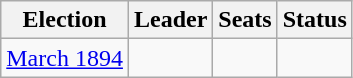<table class=wikitable style=text-align:center>
<tr>
<th>Election</th>
<th>Leader</th>
<th>Seats</th>
<th>Status</th>
</tr>
<tr>
<td><a href='#'>March 1894</a></td>
<td></td>
<td></td>
<td></td>
</tr>
</table>
